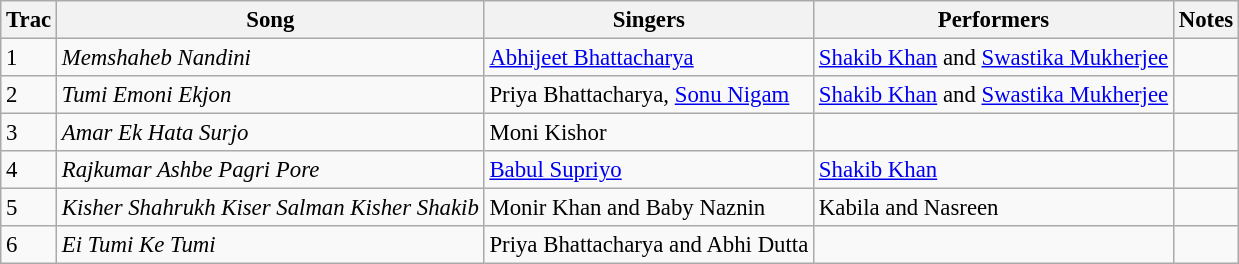<table class="wikitable" style="font-size:95%;">
<tr>
<th>Trac</th>
<th>Song</th>
<th>Singers</th>
<th>Performers</th>
<th>Notes</th>
</tr>
<tr>
<td>1</td>
<td><em>Memshaheb Nandini</em></td>
<td><a href='#'>Abhijeet Bhattacharya</a></td>
<td><a href='#'>Shakib Khan</a> and <a href='#'>Swastika Mukherjee</a></td>
<td></td>
</tr>
<tr>
<td>2</td>
<td><em>Tumi Emoni Ekjon</em></td>
<td>Priya Bhattacharya, <a href='#'>Sonu Nigam</a></td>
<td><a href='#'>Shakib Khan</a> and <a href='#'>Swastika Mukherjee</a></td>
<td></td>
</tr>
<tr>
<td>3</td>
<td><em>Amar Ek Hata Surjo</em></td>
<td>Moni Kishor</td>
<td></td>
<td></td>
</tr>
<tr>
<td>4</td>
<td><em>Rajkumar Ashbe Pagri Pore</em></td>
<td><a href='#'>Babul Supriyo</a></td>
<td><a href='#'>Shakib Khan</a></td>
<td></td>
</tr>
<tr>
<td>5</td>
<td><em>Kisher Shahrukh Kiser Salman Kisher Shakib</em></td>
<td>Monir Khan and Baby Naznin</td>
<td>Kabila and Nasreen</td>
<td></td>
</tr>
<tr>
<td>6</td>
<td><em>Ei Tumi Ke Tumi</em></td>
<td>Priya Bhattacharya and Abhi Dutta</td>
<td></td>
<td></td>
</tr>
</table>
